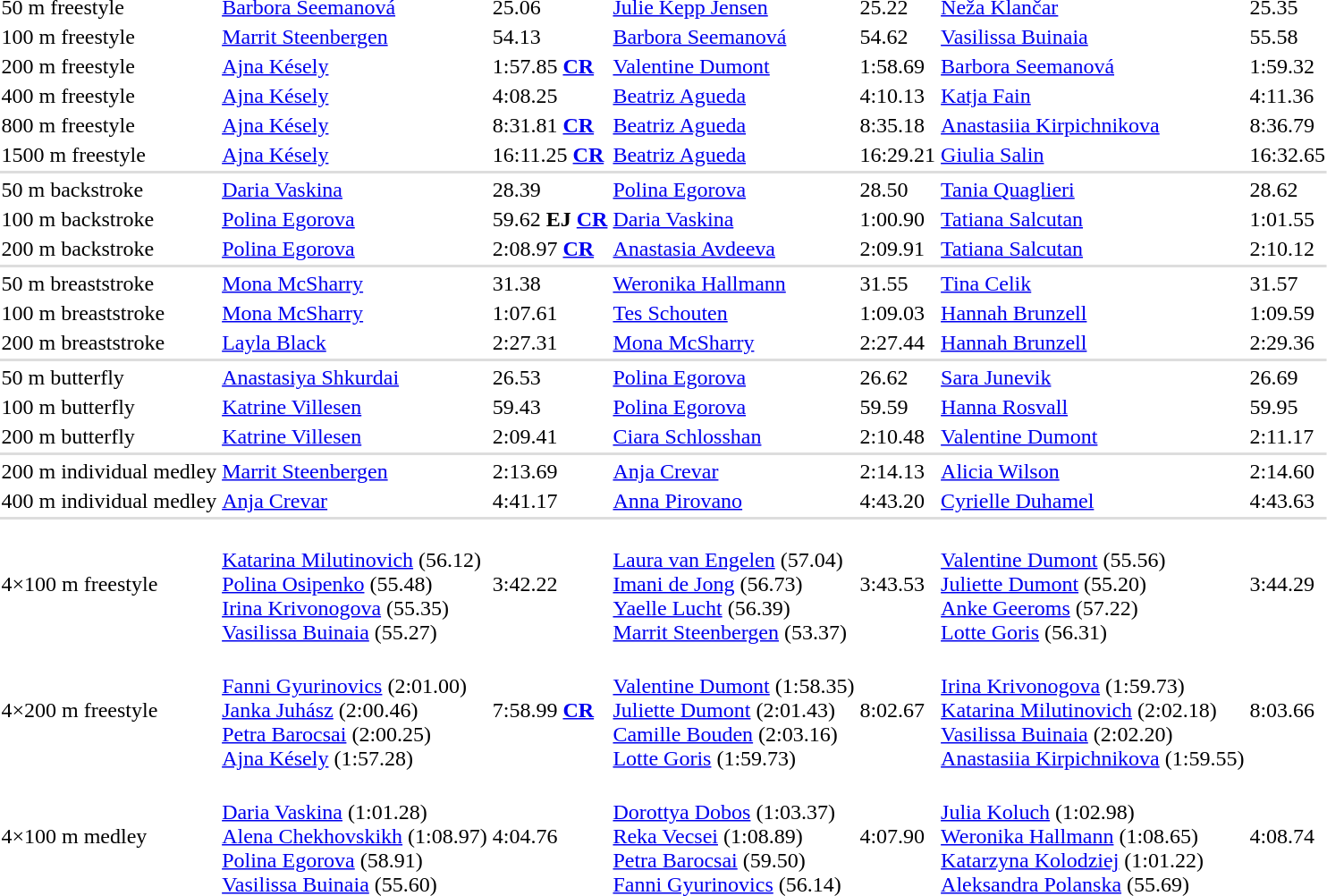<table>
<tr>
<td>50 m freestyle</td>
<td><a href='#'>Barbora Seemanová</a><br></td>
<td>25.06</td>
<td><a href='#'>Julie Kepp Jensen</a><br></td>
<td>25.22</td>
<td><a href='#'>Neža Klančar</a><br></td>
<td>25.35</td>
</tr>
<tr>
<td>100 m freestyle</td>
<td><a href='#'>Marrit Steenbergen</a><br></td>
<td>54.13</td>
<td><a href='#'>Barbora Seemanová</a><br></td>
<td>54.62</td>
<td><a href='#'>Vasilissa Buinaia</a><br></td>
<td>55.58</td>
</tr>
<tr>
<td>200 m freestyle</td>
<td><a href='#'>Ajna Késely</a><br></td>
<td>1:57.85 <strong><a href='#'>CR</a></strong></td>
<td><a href='#'>Valentine Dumont</a><br></td>
<td>1:58.69</td>
<td><a href='#'>Barbora Seemanová</a><br></td>
<td>1:59.32</td>
</tr>
<tr>
<td>400 m freestyle</td>
<td><a href='#'>Ajna Késely</a><br></td>
<td>4:08.25</td>
<td><a href='#'>Beatriz Agueda</a><br></td>
<td>4:10.13</td>
<td><a href='#'>Katja Fain</a><br></td>
<td>4:11.36</td>
</tr>
<tr>
<td>800 m freestyle</td>
<td><a href='#'>Ajna Késely</a><br></td>
<td>8:31.81 <strong><a href='#'>CR</a></strong></td>
<td><a href='#'>Beatriz Agueda</a><br></td>
<td>8:35.18</td>
<td><a href='#'>Anastasiia Kirpichnikova</a><br></td>
<td>8:36.79</td>
</tr>
<tr>
<td>1500 m freestyle</td>
<td><a href='#'>Ajna Késely</a><br></td>
<td>16:11.25 <strong><a href='#'>CR</a></strong></td>
<td><a href='#'>Beatriz Agueda</a><br></td>
<td>16:29.21</td>
<td><a href='#'>Giulia Salin</a><br></td>
<td>16:32.65</td>
</tr>
<tr bgcolor=#DDDDDD>
<td colspan=7></td>
</tr>
<tr>
<td>50 m backstroke</td>
<td><a href='#'>Daria Vaskina</a><br></td>
<td>28.39</td>
<td><a href='#'>Polina Egorova</a><br></td>
<td>28.50</td>
<td><a href='#'>Tania Quaglieri</a><br></td>
<td>28.62</td>
</tr>
<tr>
<td>100 m backstroke</td>
<td><a href='#'>Polina Egorova</a><br></td>
<td>59.62 <strong>EJ <a href='#'>CR</a></strong></td>
<td><a href='#'>Daria Vaskina</a><br></td>
<td>1:00.90</td>
<td><a href='#'>Tatiana Salcutan</a><br></td>
<td>1:01.55</td>
</tr>
<tr>
<td>200 m backstroke</td>
<td><a href='#'>Polina Egorova</a><br></td>
<td>2:08.97 <strong><a href='#'>CR</a></strong></td>
<td><a href='#'>Anastasia Avdeeva</a><br></td>
<td>2:09.91</td>
<td><a href='#'>Tatiana Salcutan</a><br></td>
<td>2:10.12</td>
</tr>
<tr bgcolor=#DDDDDD>
<td colspan=7></td>
</tr>
<tr>
<td>50 m breaststroke</td>
<td><a href='#'>Mona McSharry</a><br></td>
<td>31.38</td>
<td><a href='#'>Weronika Hallmann</a><br></td>
<td>31.55</td>
<td><a href='#'>Tina Celik</a><br></td>
<td>31.57</td>
</tr>
<tr>
<td>100 m breaststroke</td>
<td><a href='#'>Mona McSharry</a><br></td>
<td>1:07.61</td>
<td><a href='#'>Tes Schouten</a><br></td>
<td>1:09.03</td>
<td><a href='#'>Hannah Brunzell</a><br></td>
<td>1:09.59</td>
</tr>
<tr>
<td>200 m breaststroke</td>
<td><a href='#'>Layla Black</a><br></td>
<td>2:27.31</td>
<td><a href='#'>Mona McSharry</a><br></td>
<td>2:27.44</td>
<td><a href='#'>Hannah Brunzell</a><br></td>
<td>2:29.36</td>
</tr>
<tr bgcolor=#DDDDDD>
<td colspan=7></td>
</tr>
<tr>
<td>50 m butterfly</td>
<td><a href='#'>Anastasiya Shkurdai</a><br></td>
<td>26.53</td>
<td><a href='#'>Polina Egorova</a><br></td>
<td>26.62</td>
<td><a href='#'>Sara Junevik</a><br></td>
<td>26.69</td>
</tr>
<tr>
<td>100 m butterfly</td>
<td><a href='#'>Katrine Villesen</a><br></td>
<td>59.43</td>
<td><a href='#'>Polina Egorova</a><br></td>
<td>59.59</td>
<td><a href='#'>Hanna Rosvall</a><br></td>
<td>59.95</td>
</tr>
<tr>
<td>200 m butterfly</td>
<td><a href='#'>Katrine Villesen</a><br></td>
<td>2:09.41</td>
<td><a href='#'>Ciara Schlosshan</a><br></td>
<td>2:10.48</td>
<td><a href='#'>Valentine Dumont</a><br></td>
<td>2:11.17</td>
</tr>
<tr bgcolor=#DDDDDD>
<td colspan=7></td>
</tr>
<tr>
<td>200 m individual medley</td>
<td><a href='#'>Marrit Steenbergen</a><br></td>
<td>2:13.69</td>
<td><a href='#'>Anja Crevar</a><br></td>
<td>2:14.13</td>
<td><a href='#'>Alicia Wilson</a><br></td>
<td>2:14.60</td>
</tr>
<tr>
<td>400 m individual medley</td>
<td><a href='#'>Anja Crevar</a><br></td>
<td>4:41.17</td>
<td><a href='#'>Anna Pirovano</a><br></td>
<td>4:43.20</td>
<td><a href='#'>Cyrielle Duhamel</a><br></td>
<td>4:43.63</td>
</tr>
<tr bgcolor=#DDDDDD>
<td colspan=7></td>
</tr>
<tr>
<td>4×100 m freestyle</td>
<td><br><a href='#'>Katarina Milutinovich</a> (56.12)<br><a href='#'>Polina Osipenko</a> (55.48)<br><a href='#'>Irina Krivonogova</a> (55.35)<br><a href='#'>Vasilissa Buinaia</a> (55.27)</td>
<td>3:42.22</td>
<td><br><a href='#'>Laura van Engelen</a> (57.04)<br><a href='#'>Imani de Jong</a> (56.73)<br><a href='#'>Yaelle Lucht</a> (56.39)<br><a href='#'>Marrit Steenbergen</a> (53.37)</td>
<td>3:43.53</td>
<td><br><a href='#'>Valentine Dumont</a> (55.56)<br><a href='#'>Juliette Dumont</a> (55.20)<br><a href='#'>Anke Geeroms</a> (57.22)<br><a href='#'>Lotte Goris</a> (56.31)</td>
<td>3:44.29</td>
</tr>
<tr>
<td>4×200 m freestyle</td>
<td><br><a href='#'>Fanni Gyurinovics</a> (2:01.00)<br><a href='#'>Janka Juhász</a> (2:00.46)<br><a href='#'>Petra Barocsai</a> (2:00.25)<br><a href='#'>Ajna Késely</a> (1:57.28)</td>
<td>7:58.99 <strong><a href='#'>CR</a></strong></td>
<td><br><a href='#'>Valentine Dumont</a> (1:58.35)<br><a href='#'>Juliette Dumont</a> (2:01.43)<br><a href='#'>Camille Bouden</a> (2:03.16)<br><a href='#'>Lotte Goris</a> (1:59.73)</td>
<td>8:02.67</td>
<td><br><a href='#'>Irina Krivonogova</a> (1:59.73)<br><a href='#'>Katarina Milutinovich</a> (2:02.18)<br><a href='#'>Vasilissa Buinaia</a> (2:02.20)<br><a href='#'>Anastasiia Kirpichnikova</a> (1:59.55)</td>
<td>8:03.66</td>
</tr>
<tr>
<td>4×100 m medley</td>
<td><br><a href='#'>Daria Vaskina</a> (1:01.28)<br><a href='#'>Alena Chekhovskikh</a> (1:08.97)<br><a href='#'>Polina Egorova</a> (58.91)<br><a href='#'>Vasilissa Buinaia</a> (55.60)</td>
<td>4:04.76</td>
<td><br><a href='#'>Dorottya Dobos</a> (1:03.37)<br><a href='#'>Reka Vecsei</a> (1:08.89)<br><a href='#'>Petra Barocsai</a> (59.50)<br><a href='#'>Fanni Gyurinovics</a> (56.14)</td>
<td>4:07.90</td>
<td><br><a href='#'>Julia Koluch</a> (1:02.98)<br><a href='#'>Weronika Hallmann</a> (1:08.65)<br><a href='#'>Katarzyna Kolodziej</a> (1:01.22)<br><a href='#'>Aleksandra Polanska</a> (55.69)</td>
<td>4:08.74</td>
</tr>
<tr>
</tr>
</table>
